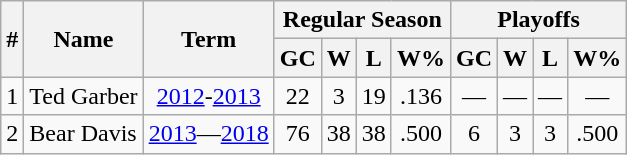<table class="wikitable">
<tr>
<th rowspan="2">#</th>
<th rowspan="2">Name</th>
<th rowspan="2">Term</th>
<th colspan="4">Regular Season</th>
<th colspan="4">Playoffs</th>
</tr>
<tr>
<th>GC</th>
<th>W</th>
<th>L</th>
<th>W%</th>
<th>GC</th>
<th>W</th>
<th>L</th>
<th>W%</th>
</tr>
<tr>
<td align=center>1</td>
<td>Ted Garber</td>
<td align=center><a href='#'>2012</a>-<a href='#'>2013</a></td>
<td align=center>22</td>
<td align=center>3</td>
<td align=center>19</td>
<td align=center>.136</td>
<td align=center>—</td>
<td align=center>—</td>
<td align=center>—</td>
<td align=center>—</td>
</tr>
<tr>
<td align=center>2</td>
<td>Bear Davis</td>
<td align=center><a href='#'>2013</a>—<a href='#'>2018</a></td>
<td align=center>76</td>
<td align=center>38</td>
<td align=center>38</td>
<td align=center>.500</td>
<td align=center>6</td>
<td align=center>3</td>
<td align=center>3</td>
<td align=center>.500</td>
</tr>
</table>
